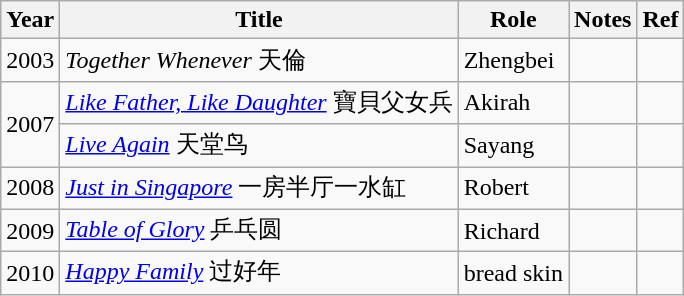<table class="wikitable">
<tr>
<th>Year</th>
<th>Title</th>
<th>Role</th>
<th>Notes</th>
<th>Ref</th>
</tr>
<tr>
<td>2003</td>
<td><em>Together Whenever</em> 天倫</td>
<td>Zhengbei</td>
<td></td>
<td></td>
</tr>
<tr>
<td rowspan="2">2007</td>
<td><em><a href='#'>Like Father, Like Daughter</a></em> 寶貝父女兵</td>
<td>Akirah</td>
<td></td>
<td></td>
</tr>
<tr>
<td><em><a href='#'>Live Again</a></em> 天堂鸟</td>
<td>Sayang</td>
<td></td>
<td></td>
</tr>
<tr>
<td>2008</td>
<td><em><a href='#'>Just in Singapore</a></em> 一房半厅一水缸</td>
<td>Robert</td>
<td></td>
<td></td>
</tr>
<tr>
<td>2009</td>
<td><em><a href='#'>Table of Glory</a></em> 乒乓圆</td>
<td>Richard</td>
<td></td>
<td></td>
</tr>
<tr>
<td>2010</td>
<td><em><a href='#'>Happy Family</a></em> 过好年</td>
<td>bread skin</td>
<td></td>
<td></td>
</tr>
</table>
